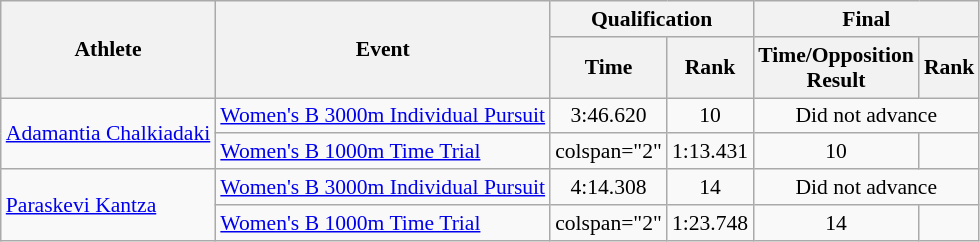<table class=wikitable style="font-size:90%">
<tr>
<th rowspan="2">Athlete</th>
<th rowspan="2">Event</th>
<th colspan="2">Qualification</th>
<th colspan="2">Final</th>
</tr>
<tr>
<th>Time</th>
<th>Rank</th>
<th>Time/Opposition<br>Result</th>
<th>Rank</th>
</tr>
<tr align=center>
<td align=left rowspan=2><a href='#'>Adamantia Chalkiadaki</a></td>
<td align=left><a href='#'>Women's B 3000m Individual Pursuit</a></td>
<td>3:46.620</td>
<td>10</td>
<td colspan=2>Did not advance</td>
</tr>
<tr align=center>
<td align=left><a href='#'>Women's B 1000m Time Trial</a></td>
<td>colspan="2" </td>
<td>1:13.431</td>
<td>10</td>
</tr>
<tr align=center>
<td align=left rowspan=2><a href='#'>Paraskevi Kantza</a></td>
<td align=left><a href='#'>Women's B 3000m Individual Pursuit</a></td>
<td>4:14.308</td>
<td>14</td>
<td colspan=2>Did not advance</td>
</tr>
<tr align=center>
<td align=left><a href='#'>Women's B 1000m Time Trial</a></td>
<td>colspan="2" </td>
<td>1:23.748</td>
<td>14</td>
</tr>
</table>
